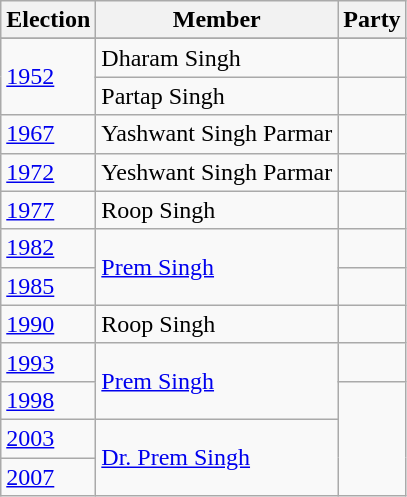<table class="wikitable sortable">
<tr>
<th>Election</th>
<th>Member</th>
<th colspan=2>Party</th>
</tr>
<tr>
</tr>
<tr>
<td rowspan="2"><a href='#'>1952</a></td>
<td>Dharam Singh</td>
<td></td>
</tr>
<tr>
<td>Partap Singh</td>
<td></td>
</tr>
<tr>
<td><a href='#'>1967</a></td>
<td>Yashwant Singh Parmar</td>
<td></td>
</tr>
<tr>
<td><a href='#'>1972</a></td>
<td>Yeshwant Singh Parmar</td>
</tr>
<tr>
<td><a href='#'>1977</a></td>
<td>Roop Singh</td>
<td></td>
</tr>
<tr>
<td><a href='#'>1982</a></td>
<td rowspan=2><a href='#'>Prem Singh</a></td>
<td></td>
</tr>
<tr>
<td><a href='#'>1985</a></td>
</tr>
<tr>
<td><a href='#'>1990</a></td>
<td>Roop Singh</td>
<td></td>
</tr>
<tr>
<td><a href='#'>1993</a></td>
<td rowspan=2><a href='#'>Prem Singh</a></td>
<td></td>
</tr>
<tr>
<td><a href='#'>1998</a></td>
</tr>
<tr>
<td><a href='#'>2003</a></td>
<td rowspan=2><a href='#'>Dr. Prem Singh</a></td>
</tr>
<tr>
<td><a href='#'>2007</a></td>
</tr>
</table>
